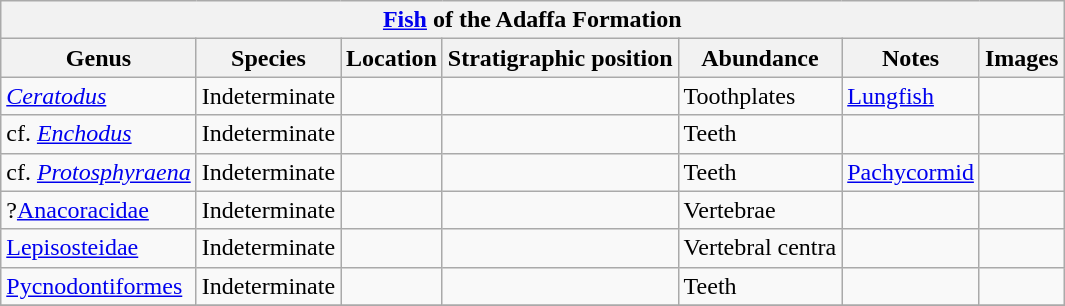<table class="wikitable" align="center">
<tr>
<th colspan="7" align="center"><strong><a href='#'>Fish</a> of the Adaffa Formation</strong></th>
</tr>
<tr>
<th>Genus</th>
<th>Species</th>
<th>Location</th>
<th>Stratigraphic position</th>
<th>Abundance</th>
<th>Notes</th>
<th>Images</th>
</tr>
<tr>
<td><em><a href='#'>Ceratodus</a></em></td>
<td>Indeterminate</td>
<td></td>
<td></td>
<td>Toothplates</td>
<td><a href='#'>Lungfish</a></td>
<td></td>
</tr>
<tr>
<td>cf. <em><a href='#'>Enchodus</a></em></td>
<td>Indeterminate</td>
<td></td>
<td></td>
<td>Teeth</td>
<td></td>
<td></td>
</tr>
<tr>
<td>cf. <em><a href='#'>Protosphyraena</a></em></td>
<td>Indeterminate</td>
<td></td>
<td></td>
<td>Teeth</td>
<td><a href='#'>Pachycormid</a></td>
<td></td>
</tr>
<tr>
<td>?<a href='#'>Anacoracidae</a></td>
<td>Indeterminate</td>
<td></td>
<td></td>
<td>Vertebrae</td>
<td></td>
<td></td>
</tr>
<tr>
<td><a href='#'>Lepisosteidae</a></td>
<td>Indeterminate</td>
<td></td>
<td></td>
<td>Vertebral centra</td>
<td></td>
<td></td>
</tr>
<tr>
<td><a href='#'>Pycnodontiformes</a></td>
<td>Indeterminate</td>
<td></td>
<td></td>
<td>Teeth</td>
<td></td>
<td></td>
</tr>
<tr>
</tr>
</table>
